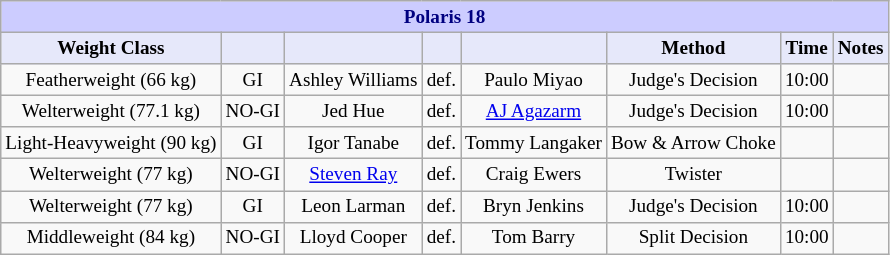<table class="wikitable" style="font-size: 80%;">
<tr>
<th colspan="9" style="background-color: #ccf; color: #000080; text-align: center;"><strong>Polaris 18</strong></th>
</tr>
<tr>
<th colspan="1" style="background-color: #E6E8FA; color: #000000; text-align: center;">Weight Class</th>
<th colspan="1" style="background-color: #E6E8FA; color: #000000; text-align: center;"></th>
<th colspan="1" style="background-color: #E6E8FA; color: #000000; text-align: center;"></th>
<th colspan="1" style="background-color: #E6E8FA; color: #000000; text-align: center;"></th>
<th colspan="1" style="background-color: #E6E8FA; color: #000000; text-align: center;"></th>
<th colspan="1" style="background-color: #E6E8FA; color: #000000; text-align: center;">Method</th>
<th colspan="1" style="background-color: #E6E8FA; color: #000000; text-align: center;">Time</th>
<th colspan="1" style="background-color: #E6E8FA; color: #000000; text-align: center;">Notes</th>
</tr>
<tr>
<td align=center>Featherweight (66 kg)</td>
<td align=center>GI</td>
<td align=center> Ashley Williams</td>
<td align=center>def.</td>
<td align=center> Paulo Miyao</td>
<td align=center>Judge's Decision</td>
<td align=center>10:00</td>
<td align=center></td>
</tr>
<tr>
<td align=center>Welterweight (77.1 kg)</td>
<td align=center>NO-GI</td>
<td align=center> Jed Hue</td>
<td align=center>def.</td>
<td align=center> <a href='#'>AJ Agazarm</a></td>
<td align=center>Judge's Decision</td>
<td align=center>10:00</td>
<td align=center></td>
</tr>
<tr>
<td align=center>Light-Heavyweight (90 kg)</td>
<td align=center>GI</td>
<td align=center> Igor Tanabe</td>
<td align=center>def.</td>
<td align=center> Tommy Langaker</td>
<td align=center>Bow & Arrow Choke</td>
<td align=center></td>
<td></td>
</tr>
<tr>
<td align=center>Welterweight (77 kg)</td>
<td align=center>NO-GI</td>
<td align=center> <a href='#'>Steven Ray</a></td>
<td align=center>def.</td>
<td align=center> Craig Ewers</td>
<td align=center>Twister</td>
<td align=center></td>
<td></td>
</tr>
<tr>
<td align=center>Welterweight (77 kg)</td>
<td align=center>GI</td>
<td align=center> Leon Larman</td>
<td align=center>def.</td>
<td align=center> Bryn Jenkins</td>
<td align=center>Judge's Decision</td>
<td align=center>10:00</td>
<td></td>
</tr>
<tr>
<td align=center>Middleweight (84 kg)</td>
<td align=center>NO-GI</td>
<td align=center> Lloyd Cooper</td>
<td align=center>def.</td>
<td align=center> Tom Barry</td>
<td align=center>Split Decision</td>
<td align=center>10:00</td>
<td></td>
</tr>
</table>
